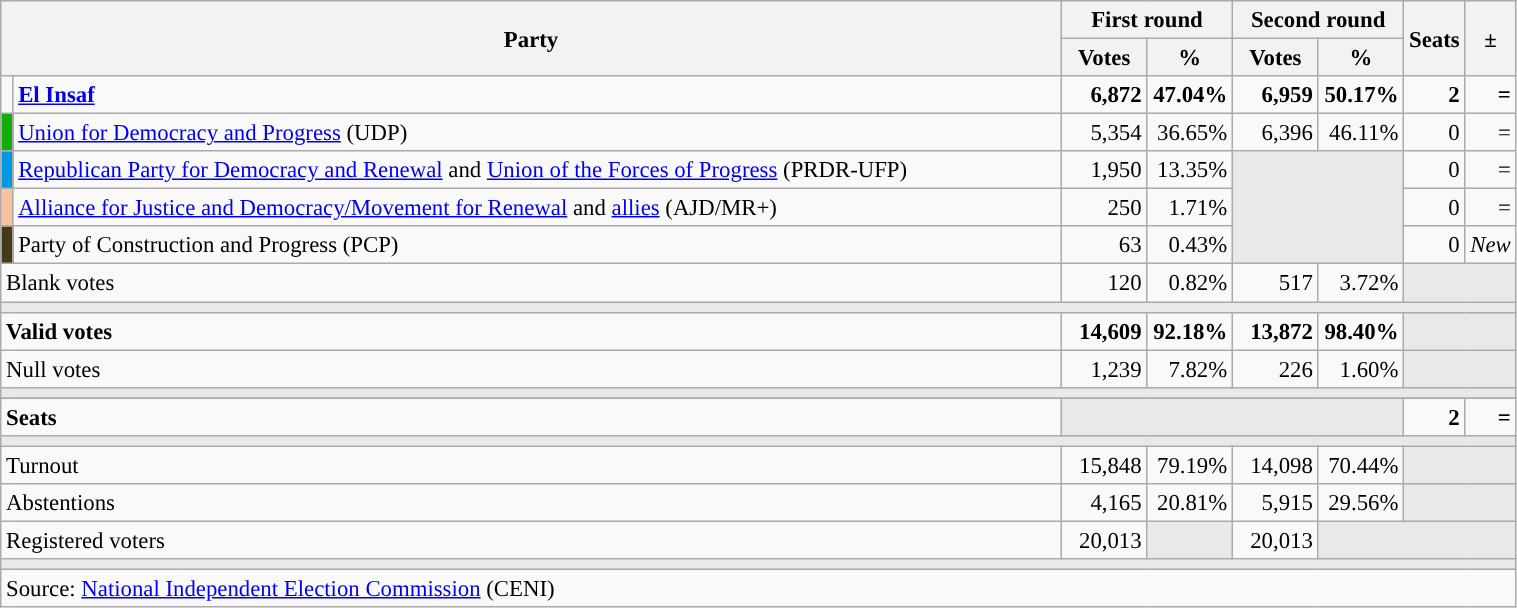<table class="wikitable" style="text-align:right;font-size:95%;">
<tr>
<th rowspan="2" colspan="2" width="700">Party</th>
<th colspan="2">First round</th>
<th colspan="2">Second round</th>
<th rowspan="2" width="25">Seats</th>
<th rowspan="2" width="20">±</th>
</tr>
<tr>
<th width="50">Votes</th>
<th width="50">%</th>
<th width="50">Votes</th>
<th width="50">%</th>
</tr>
<tr>
<td width="1" style="color:inherit;background:"></td>
<td style="text-align:left;"><strong><a href='#'>El Insaf</a></strong></td>
<td><strong>6,872</strong></td>
<td><strong>47.04%</strong></td>
<td><strong>6,959</strong></td>
<td><strong>50.17%</strong></td>
<td><strong>2</strong></td>
<td><strong>=</strong></td>
</tr>
<tr>
<td width="1" style="color:inherit;background:#0FAF05;"></td>
<td style="text-align:left;"><a href='#'>Union for Democracy and Progress</a> (UDP)</td>
<td>5,354</td>
<td>36.65%</td>
<td>6,396</td>
<td>46.11%</td>
<td>0</td>
<td>=</td>
</tr>
<tr>
<td width="1" style="color:inherit;background:#0198E2;"></td>
<td style="text-align:left;"><a href='#'>Republican Party for Democracy and Renewal</a> and <a href='#'>Union of the Forces of Progress</a> (PRDR-UFP)</td>
<td>1,950</td>
<td>13.35%</td>
<td colspan="2" rowspan="3" style="background:#E9E9E9;"></td>
<td>0</td>
<td>=</td>
</tr>
<tr>
<td width="1" style="color:inherit;background:#F8C3A0;"></td>
<td style="text-align:left;"><a href='#'>Alliance for Justice and Democracy/Movement for Renewal</a> and <a href='#'>allies</a> (AJD/MR+)</td>
<td>250</td>
<td>1.71%</td>
<td>0</td>
<td>=</td>
</tr>
<tr>
<td width="1" style="color:inherit;background:#433A16;"></td>
<td style="text-align:left;">Party of Construction and Progress (PCP)</td>
<td>63</td>
<td>0.43%</td>
<td>0</td>
<td><em>New</em></td>
</tr>
<tr>
<td colspan="2" style="text-align:left;">Blank votes</td>
<td>120</td>
<td>0.82%</td>
<td>517</td>
<td>3.72%</td>
<td colspan="2" style="background:#E9E9E9;"></td>
</tr>
<tr>
<td colspan="8" style="background:#E9E9E9;"></td>
</tr>
<tr style="font-weight:bold;">
<td colspan="2" style="text-align:left;">Valid votes</td>
<td>14,609</td>
<td>92.18%</td>
<td>13,872</td>
<td>98.40%</td>
<td colspan="2" style="background:#E9E9E9;"></td>
</tr>
<tr>
<td colspan="2" style="text-align:left;">Null votes</td>
<td>1,239</td>
<td>7.82%</td>
<td>226</td>
<td>1.60%</td>
<td colspan="2" style="background:#E9E9E9;"></td>
</tr>
<tr>
<td colspan="8" style="background:#E9E9E9;"></td>
</tr>
<tr>
</tr>
<tr style="font-weight:bold;">
<td colspan="2" style="text-align:left;">Seats</td>
<td colspan="4" style="background:#E9E9E9;"></td>
<td>2</td>
<td>=</td>
</tr>
<tr>
<td colspan="8" style="background:#E9E9E9;"></td>
</tr>
<tr>
<td colspan="2" style="text-align:left;">Turnout</td>
<td>15,848</td>
<td>79.19%</td>
<td>14,098</td>
<td>70.44%</td>
<td colspan="2" style="background:#E9E9E9;"></td>
</tr>
<tr>
<td colspan="2" style="text-align:left;">Abstentions</td>
<td>4,165</td>
<td>20.81%</td>
<td>5,915</td>
<td>29.56%</td>
<td colspan="2" style="background:#E9E9E9;"></td>
</tr>
<tr>
<td colspan="2" style="text-align:left;">Registered voters</td>
<td>20,013</td>
<td style="color:inherit;background:#E9E9E9;"></td>
<td>20,013</td>
<td colspan="3" style="background:#E9E9E9;"></td>
</tr>
<tr>
<td colspan="8" style="background:#E9E9E9;"></td>
</tr>
<tr>
<td colspan="8" style="text-align:left;">Source: <a href='#'>National Independent Election Commission</a> (CENI)</td>
</tr>
</table>
